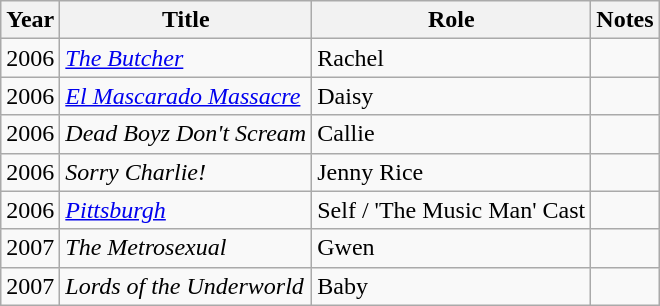<table class="wikitable sortable">
<tr>
<th>Year</th>
<th>Title</th>
<th>Role</th>
<th class="unsortable">Notes</th>
</tr>
<tr>
<td>2006</td>
<td data-sort-value="Butcher, The"><a href='#'><em>The Butcher</em></a></td>
<td>Rachel</td>
<td></td>
</tr>
<tr>
<td>2006</td>
<td><em><a href='#'>El Mascarado Massacre</a></em></td>
<td>Daisy</td>
<td></td>
</tr>
<tr>
<td>2006</td>
<td><em>Dead Boyz Don't Scream</em></td>
<td>Callie</td>
<td></td>
</tr>
<tr>
<td>2006</td>
<td><em>Sorry Charlie!</em></td>
<td>Jenny Rice</td>
<td></td>
</tr>
<tr>
<td>2006</td>
<td><a href='#'><em>Pittsburgh</em></a></td>
<td>Self / 'The Music Man' Cast</td>
<td></td>
</tr>
<tr>
<td>2007</td>
<td data-sort-value="Metrosexual, The"><em>The Metrosexual</em></td>
<td>Gwen</td>
<td></td>
</tr>
<tr>
<td>2007</td>
<td><em>Lords of the Underworld</em></td>
<td>Baby</td>
<td></td>
</tr>
</table>
